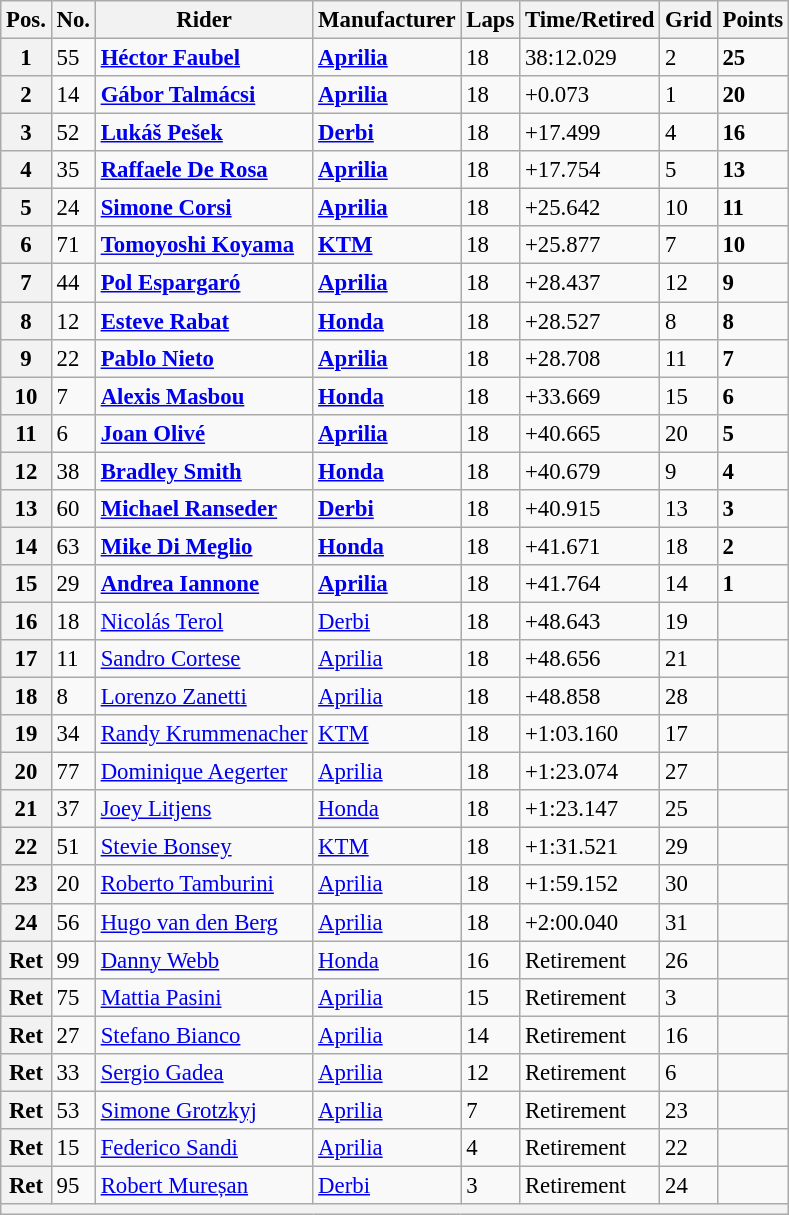<table class="wikitable" style="font-size: 95%;">
<tr>
<th>Pos.</th>
<th>No.</th>
<th>Rider</th>
<th>Manufacturer</th>
<th>Laps</th>
<th>Time/Retired</th>
<th>Grid</th>
<th>Points</th>
</tr>
<tr>
<th>1</th>
<td>55</td>
<td> <strong><a href='#'>Héctor Faubel</a></strong></td>
<td><strong><a href='#'>Aprilia</a></strong></td>
<td>18</td>
<td>38:12.029</td>
<td>2</td>
<td><strong>25</strong></td>
</tr>
<tr>
<th>2</th>
<td>14</td>
<td> <strong><a href='#'>Gábor Talmácsi</a></strong></td>
<td><strong><a href='#'>Aprilia</a></strong></td>
<td>18</td>
<td>+0.073</td>
<td>1</td>
<td><strong>20</strong></td>
</tr>
<tr>
<th>3</th>
<td>52</td>
<td> <strong><a href='#'>Lukáš Pešek</a></strong></td>
<td><strong><a href='#'>Derbi</a></strong></td>
<td>18</td>
<td>+17.499</td>
<td>4</td>
<td><strong>16</strong></td>
</tr>
<tr>
<th>4</th>
<td>35</td>
<td> <strong><a href='#'>Raffaele De Rosa</a></strong></td>
<td><strong><a href='#'>Aprilia</a></strong></td>
<td>18</td>
<td>+17.754</td>
<td>5</td>
<td><strong>13</strong></td>
</tr>
<tr>
<th>5</th>
<td>24</td>
<td> <strong><a href='#'>Simone Corsi</a></strong></td>
<td><strong><a href='#'>Aprilia</a></strong></td>
<td>18</td>
<td>+25.642</td>
<td>10</td>
<td><strong>11</strong></td>
</tr>
<tr>
<th>6</th>
<td>71</td>
<td> <strong><a href='#'>Tomoyoshi Koyama</a></strong></td>
<td><strong><a href='#'>KTM</a></strong></td>
<td>18</td>
<td>+25.877</td>
<td>7</td>
<td><strong>10</strong></td>
</tr>
<tr>
<th>7</th>
<td>44</td>
<td> <strong><a href='#'>Pol Espargaró</a></strong></td>
<td><strong><a href='#'>Aprilia</a></strong></td>
<td>18</td>
<td>+28.437</td>
<td>12</td>
<td><strong>9</strong></td>
</tr>
<tr>
<th>8</th>
<td>12</td>
<td> <strong><a href='#'>Esteve Rabat</a></strong></td>
<td><strong><a href='#'>Honda</a></strong></td>
<td>18</td>
<td>+28.527</td>
<td>8</td>
<td><strong>8</strong></td>
</tr>
<tr>
<th>9</th>
<td>22</td>
<td> <strong><a href='#'>Pablo Nieto</a></strong></td>
<td><strong><a href='#'>Aprilia</a></strong></td>
<td>18</td>
<td>+28.708</td>
<td>11</td>
<td><strong>7</strong></td>
</tr>
<tr>
<th>10</th>
<td>7</td>
<td> <strong><a href='#'>Alexis Masbou</a></strong></td>
<td><strong><a href='#'>Honda</a></strong></td>
<td>18</td>
<td>+33.669</td>
<td>15</td>
<td><strong>6</strong></td>
</tr>
<tr>
<th>11</th>
<td>6</td>
<td> <strong><a href='#'>Joan Olivé</a></strong></td>
<td><strong><a href='#'>Aprilia</a></strong></td>
<td>18</td>
<td>+40.665</td>
<td>20</td>
<td><strong>5</strong></td>
</tr>
<tr>
<th>12</th>
<td>38</td>
<td> <strong><a href='#'>Bradley Smith</a></strong></td>
<td><strong><a href='#'>Honda</a></strong></td>
<td>18</td>
<td>+40.679</td>
<td>9</td>
<td><strong>4</strong></td>
</tr>
<tr>
<th>13</th>
<td>60</td>
<td> <strong><a href='#'>Michael Ranseder</a></strong></td>
<td><strong><a href='#'>Derbi</a></strong></td>
<td>18</td>
<td>+40.915</td>
<td>13</td>
<td><strong>3</strong></td>
</tr>
<tr>
<th>14</th>
<td>63</td>
<td> <strong><a href='#'>Mike Di Meglio</a></strong></td>
<td><strong><a href='#'>Honda</a></strong></td>
<td>18</td>
<td>+41.671</td>
<td>18</td>
<td><strong>2</strong></td>
</tr>
<tr>
<th>15</th>
<td>29</td>
<td> <strong><a href='#'>Andrea Iannone</a></strong></td>
<td><strong><a href='#'>Aprilia</a></strong></td>
<td>18</td>
<td>+41.764</td>
<td>14</td>
<td><strong>1</strong></td>
</tr>
<tr>
<th>16</th>
<td>18</td>
<td> <a href='#'>Nicolás Terol</a></td>
<td><a href='#'>Derbi</a></td>
<td>18</td>
<td>+48.643</td>
<td>19</td>
<td></td>
</tr>
<tr>
<th>17</th>
<td>11</td>
<td> <a href='#'>Sandro Cortese</a></td>
<td><a href='#'>Aprilia</a></td>
<td>18</td>
<td>+48.656</td>
<td>21</td>
<td></td>
</tr>
<tr>
<th>18</th>
<td>8</td>
<td> <a href='#'>Lorenzo Zanetti</a></td>
<td><a href='#'>Aprilia</a></td>
<td>18</td>
<td>+48.858</td>
<td>28</td>
<td></td>
</tr>
<tr>
<th>19</th>
<td>34</td>
<td> <a href='#'>Randy Krummenacher</a></td>
<td><a href='#'>KTM</a></td>
<td>18</td>
<td>+1:03.160</td>
<td>17</td>
<td></td>
</tr>
<tr>
<th>20</th>
<td>77</td>
<td> <a href='#'>Dominique Aegerter</a></td>
<td><a href='#'>Aprilia</a></td>
<td>18</td>
<td>+1:23.074</td>
<td>27</td>
<td></td>
</tr>
<tr>
<th>21</th>
<td>37</td>
<td> <a href='#'>Joey Litjens</a></td>
<td><a href='#'>Honda</a></td>
<td>18</td>
<td>+1:23.147</td>
<td>25</td>
<td></td>
</tr>
<tr>
<th>22</th>
<td>51</td>
<td> <a href='#'>Stevie Bonsey</a></td>
<td><a href='#'>KTM</a></td>
<td>18</td>
<td>+1:31.521</td>
<td>29</td>
<td></td>
</tr>
<tr>
<th>23</th>
<td>20</td>
<td> <a href='#'>Roberto Tamburini</a></td>
<td><a href='#'>Aprilia</a></td>
<td>18</td>
<td>+1:59.152</td>
<td>30</td>
<td></td>
</tr>
<tr>
<th>24</th>
<td>56</td>
<td> <a href='#'>Hugo van den Berg</a></td>
<td><a href='#'>Aprilia</a></td>
<td>18</td>
<td>+2:00.040</td>
<td>31</td>
<td></td>
</tr>
<tr>
<th>Ret</th>
<td>99</td>
<td> <a href='#'>Danny Webb</a></td>
<td><a href='#'>Honda</a></td>
<td>16</td>
<td>Retirement</td>
<td>26</td>
<td></td>
</tr>
<tr>
<th>Ret</th>
<td>75</td>
<td> <a href='#'>Mattia Pasini</a></td>
<td><a href='#'>Aprilia</a></td>
<td>15</td>
<td>Retirement</td>
<td>3</td>
<td></td>
</tr>
<tr>
<th>Ret</th>
<td>27</td>
<td> <a href='#'>Stefano Bianco</a></td>
<td><a href='#'>Aprilia</a></td>
<td>14</td>
<td>Retirement</td>
<td>16</td>
<td></td>
</tr>
<tr>
<th>Ret</th>
<td>33</td>
<td> <a href='#'>Sergio Gadea</a></td>
<td><a href='#'>Aprilia</a></td>
<td>12</td>
<td>Retirement</td>
<td>6</td>
<td></td>
</tr>
<tr>
<th>Ret</th>
<td>53</td>
<td> <a href='#'>Simone Grotzkyj</a></td>
<td><a href='#'>Aprilia</a></td>
<td>7</td>
<td>Retirement</td>
<td>23</td>
<td></td>
</tr>
<tr>
<th>Ret</th>
<td>15</td>
<td> <a href='#'>Federico Sandi</a></td>
<td><a href='#'>Aprilia</a></td>
<td>4</td>
<td>Retirement</td>
<td>22</td>
<td></td>
</tr>
<tr>
<th>Ret</th>
<td>95</td>
<td> <a href='#'>Robert Mureșan</a></td>
<td><a href='#'>Derbi</a></td>
<td>3</td>
<td>Retirement</td>
<td>24</td>
<td></td>
</tr>
<tr>
<th colspan=8></th>
</tr>
</table>
